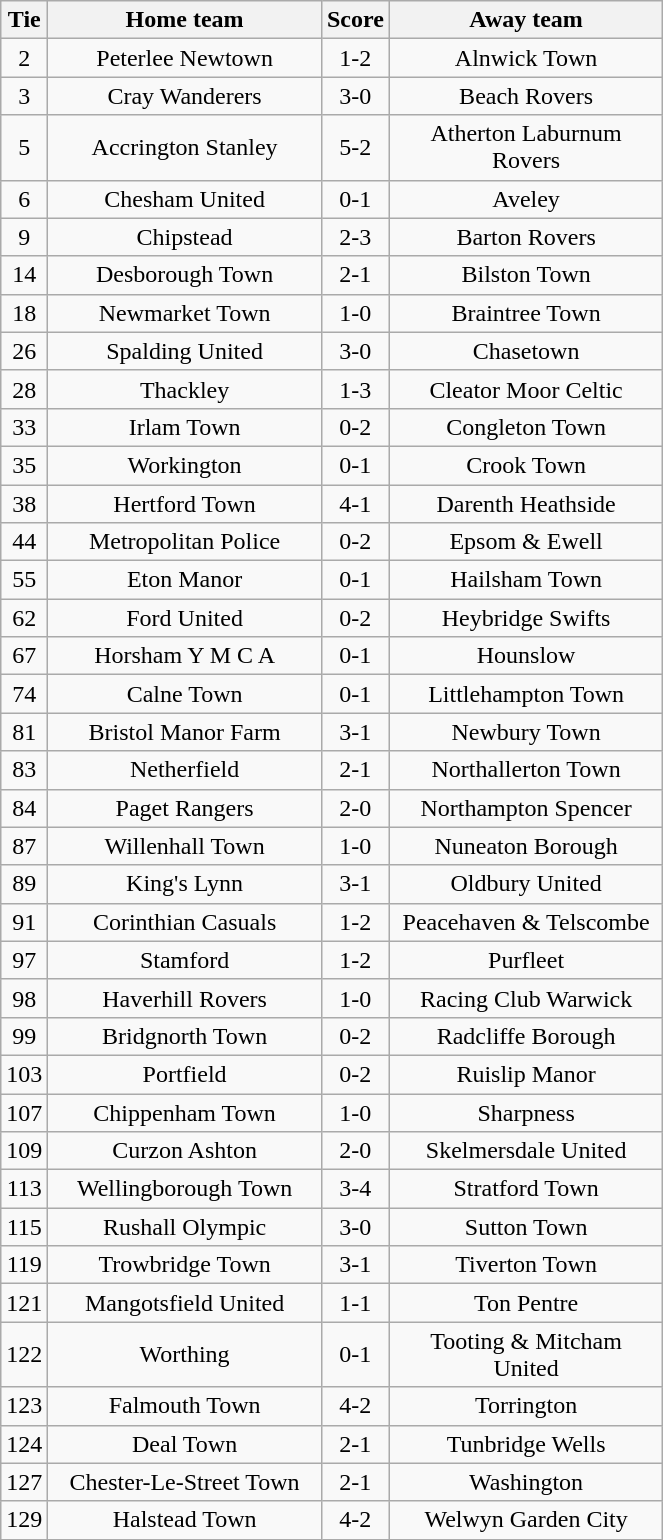<table class="wikitable" style="text-align:center;">
<tr>
<th width=20>Tie</th>
<th width=175>Home team</th>
<th width=20>Score</th>
<th width=175>Away team</th>
</tr>
<tr>
<td>2</td>
<td>Peterlee Newtown</td>
<td>1-2</td>
<td>Alnwick Town</td>
</tr>
<tr>
<td>3</td>
<td>Cray Wanderers</td>
<td>3-0</td>
<td>Beach Rovers</td>
</tr>
<tr>
<td>5</td>
<td>Accrington Stanley</td>
<td>5-2</td>
<td>Atherton Laburnum Rovers</td>
</tr>
<tr>
<td>6</td>
<td>Chesham United</td>
<td>0-1</td>
<td>Aveley</td>
</tr>
<tr>
<td>9</td>
<td>Chipstead</td>
<td>2-3</td>
<td>Barton Rovers</td>
</tr>
<tr>
<td>14</td>
<td>Desborough Town</td>
<td>2-1</td>
<td>Bilston Town</td>
</tr>
<tr>
<td>18</td>
<td>Newmarket Town</td>
<td>1-0</td>
<td>Braintree Town</td>
</tr>
<tr>
<td>26</td>
<td>Spalding United</td>
<td>3-0</td>
<td>Chasetown</td>
</tr>
<tr>
<td>28</td>
<td>Thackley</td>
<td>1-3</td>
<td>Cleator Moor Celtic</td>
</tr>
<tr>
<td>33</td>
<td>Irlam Town</td>
<td>0-2</td>
<td>Congleton Town</td>
</tr>
<tr>
<td>35</td>
<td>Workington</td>
<td>0-1</td>
<td>Crook Town</td>
</tr>
<tr>
<td>38</td>
<td>Hertford Town</td>
<td>4-1</td>
<td>Darenth Heathside</td>
</tr>
<tr>
<td>44</td>
<td>Metropolitan Police</td>
<td>0-2</td>
<td>Epsom & Ewell</td>
</tr>
<tr>
<td>55</td>
<td>Eton Manor</td>
<td>0-1</td>
<td>Hailsham Town</td>
</tr>
<tr>
<td>62</td>
<td>Ford United</td>
<td>0-2</td>
<td>Heybridge Swifts</td>
</tr>
<tr>
<td>67</td>
<td>Horsham Y M C A</td>
<td>0-1</td>
<td>Hounslow</td>
</tr>
<tr>
<td>74</td>
<td>Calne Town</td>
<td>0-1</td>
<td>Littlehampton Town</td>
</tr>
<tr>
<td>81</td>
<td>Bristol Manor Farm</td>
<td>3-1</td>
<td>Newbury Town</td>
</tr>
<tr>
<td>83</td>
<td>Netherfield</td>
<td>2-1</td>
<td>Northallerton Town</td>
</tr>
<tr>
<td>84</td>
<td>Paget Rangers</td>
<td>2-0</td>
<td>Northampton Spencer</td>
</tr>
<tr>
<td>87</td>
<td>Willenhall Town</td>
<td>1-0</td>
<td>Nuneaton Borough</td>
</tr>
<tr>
<td>89</td>
<td>King's Lynn</td>
<td>3-1</td>
<td>Oldbury United</td>
</tr>
<tr>
<td>91</td>
<td>Corinthian Casuals</td>
<td>1-2</td>
<td>Peacehaven & Telscombe</td>
</tr>
<tr>
<td>97</td>
<td>Stamford</td>
<td>1-2</td>
<td>Purfleet</td>
</tr>
<tr>
<td>98</td>
<td>Haverhill Rovers</td>
<td>1-0</td>
<td>Racing Club Warwick</td>
</tr>
<tr>
<td>99</td>
<td>Bridgnorth Town</td>
<td>0-2</td>
<td>Radcliffe Borough</td>
</tr>
<tr>
<td>103</td>
<td>Portfield</td>
<td>0-2</td>
<td>Ruislip Manor</td>
</tr>
<tr>
<td>107</td>
<td>Chippenham Town</td>
<td>1-0</td>
<td>Sharpness</td>
</tr>
<tr>
<td>109</td>
<td>Curzon Ashton</td>
<td>2-0</td>
<td>Skelmersdale United</td>
</tr>
<tr>
<td>113</td>
<td>Wellingborough Town</td>
<td>3-4</td>
<td>Stratford Town</td>
</tr>
<tr>
<td>115</td>
<td>Rushall Olympic</td>
<td>3-0</td>
<td>Sutton Town</td>
</tr>
<tr>
<td>119</td>
<td>Trowbridge Town</td>
<td>3-1</td>
<td>Tiverton Town</td>
</tr>
<tr>
<td>121</td>
<td>Mangotsfield United</td>
<td>1-1</td>
<td>Ton Pentre</td>
</tr>
<tr>
<td>122</td>
<td>Worthing</td>
<td>0-1</td>
<td>Tooting & Mitcham United</td>
</tr>
<tr>
<td>123</td>
<td>Falmouth Town</td>
<td>4-2</td>
<td>Torrington</td>
</tr>
<tr>
<td>124</td>
<td>Deal Town</td>
<td>2-1</td>
<td>Tunbridge Wells</td>
</tr>
<tr>
<td>127</td>
<td>Chester-Le-Street Town</td>
<td>2-1</td>
<td>Washington</td>
</tr>
<tr>
<td>129</td>
<td>Halstead Town</td>
<td>4-2</td>
<td>Welwyn Garden City</td>
</tr>
</table>
